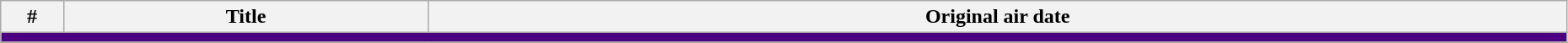<table class="wikitable" width="98%">
<tr>
<th width="4%">#</th>
<th>Title</th>
<th>Original air date</th>
</tr>
<tr>
<td colspan="3" bgcolor="#4B0082"></td>
</tr>
<tr>
</tr>
</table>
